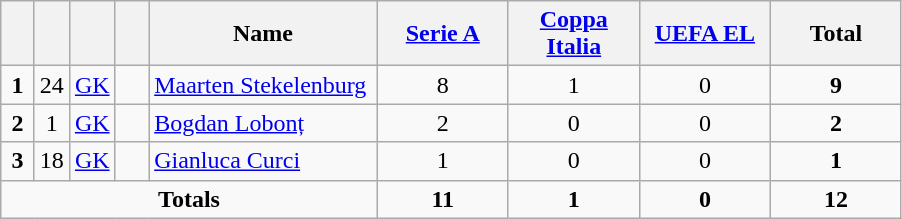<table class="wikitable" style="text-align:center">
<tr>
<th width=15></th>
<th width=15></th>
<th width=15></th>
<th width=15></th>
<th width=145>Name</th>
<th width=80><strong><a href='#'>Serie A</a></strong></th>
<th width=80><strong><a href='#'>Coppa Italia</a></strong></th>
<th width=80><strong><a href='#'>UEFA EL</a></strong></th>
<th width=80>Total</th>
</tr>
<tr>
<td><strong>1</strong></td>
<td>24</td>
<td><a href='#'>GK</a></td>
<td></td>
<td align=left><a href='#'>Maarten Stekelenburg</a></td>
<td>8</td>
<td>1</td>
<td>0</td>
<td><strong>9</strong></td>
</tr>
<tr>
<td><strong>2</strong></td>
<td>1</td>
<td><a href='#'>GK</a></td>
<td></td>
<td align=left><a href='#'>Bogdan Lobonț</a></td>
<td>2</td>
<td>0</td>
<td>0</td>
<td><strong>2</strong></td>
</tr>
<tr>
<td><strong>3</strong></td>
<td>18</td>
<td><a href='#'>GK</a></td>
<td></td>
<td align=left><a href='#'>Gianluca Curci</a></td>
<td>1</td>
<td>0</td>
<td>0</td>
<td><strong>1</strong></td>
</tr>
<tr>
<td colspan=5><strong>Totals</strong></td>
<td><strong>11</strong></td>
<td><strong>1</strong></td>
<td><strong>0</strong></td>
<td><strong>12</strong></td>
</tr>
</table>
